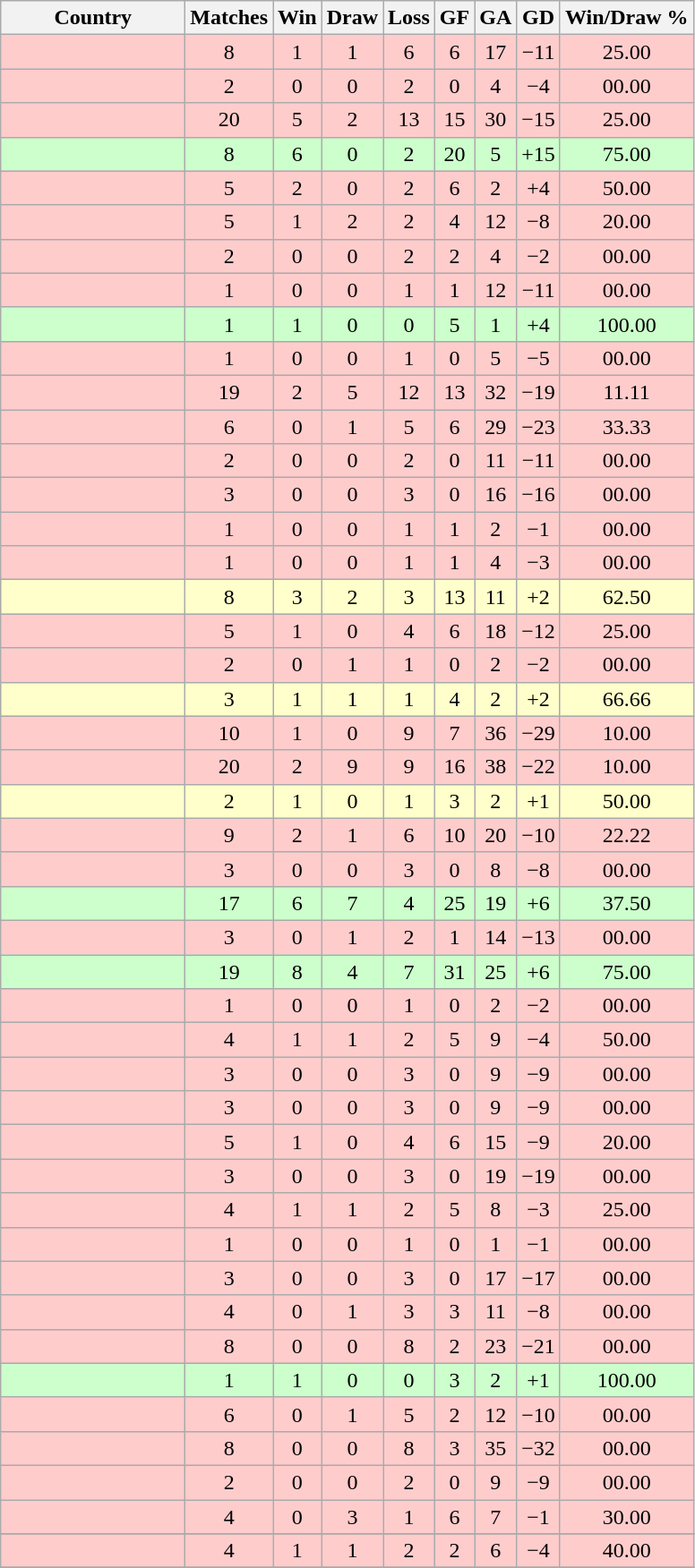<table class="wikitable sortable" style="text-align: center;">
<tr>
<th width=130px>Country</th>
<th width=20px>Matches</th>
<th width=20px>Win</th>
<th width=20px>Draw</th>
<th width=20px>Loss</th>
<th width=20px>GF</th>
<th width=20px>GA</th>
<th width=20px>GD</th>
<th>Win/Draw %</th>
</tr>
<tr bgcolor=#FFCCCC>
<td align=left></td>
<td>8</td>
<td>1</td>
<td>1</td>
<td>6</td>
<td>6</td>
<td>17</td>
<td>−11</td>
<td>25.00</td>
</tr>
<tr bgcolor=#FFCCCC>
<td align=left></td>
<td>2</td>
<td>0</td>
<td>0</td>
<td>2</td>
<td>0</td>
<td>4</td>
<td>−4</td>
<td>00.00</td>
</tr>
<tr bgcolor=#FFCCCC>
<td align=left></td>
<td>20</td>
<td>5</td>
<td>2</td>
<td>13</td>
<td>15</td>
<td>30</td>
<td>−15</td>
<td>25.00</td>
</tr>
<tr bgcolor=#CCFFCC>
<td align=left></td>
<td>8</td>
<td>6</td>
<td>0</td>
<td>2</td>
<td>20</td>
<td>5</td>
<td>+15</td>
<td>75.00</td>
</tr>
<tr bgcolor=#FFCCCC>
<td align=left></td>
<td>5</td>
<td>2</td>
<td>0</td>
<td>2</td>
<td>6</td>
<td>2</td>
<td>+4</td>
<td>50.00</td>
</tr>
<tr bgcolor=#FFCCCC>
<td align=left></td>
<td>5</td>
<td>1</td>
<td>2</td>
<td>2</td>
<td>4</td>
<td>12</td>
<td>−8</td>
<td>20.00</td>
</tr>
<tr bgcolor=#FFCCCC>
<td align=left></td>
<td>2</td>
<td>0</td>
<td>0</td>
<td>2</td>
<td>2</td>
<td>4</td>
<td>−2</td>
<td>00.00</td>
</tr>
<tr bgcolor=#FFCCCC>
<td align=left></td>
<td>1</td>
<td>0</td>
<td>0</td>
<td>1</td>
<td>1</td>
<td>12</td>
<td>−11</td>
<td>00.00</td>
</tr>
<tr bgcolor=#CCFFCC>
<td align=left></td>
<td>1</td>
<td>1</td>
<td>0</td>
<td>0</td>
<td>5</td>
<td>1</td>
<td>+4</td>
<td>100.00</td>
</tr>
<tr bgcolor=#FFCCCC>
<td align=left></td>
<td>1</td>
<td>0</td>
<td>0</td>
<td>1</td>
<td>0</td>
<td>5</td>
<td>−5</td>
<td>00.00</td>
</tr>
<tr bgcolor=#FFCCCC>
<td align=left></td>
<td>19</td>
<td>2</td>
<td>5</td>
<td>12</td>
<td>13</td>
<td>32</td>
<td>−19</td>
<td>11.11</td>
</tr>
<tr bgcolor=#FFCCCC>
<td align=left></td>
<td>6</td>
<td>0</td>
<td>1</td>
<td>5</td>
<td>6</td>
<td>29</td>
<td>−23</td>
<td>33.33</td>
</tr>
<tr bgcolor=#FFCCCC>
<td align=left></td>
<td>2</td>
<td>0</td>
<td>0</td>
<td>2</td>
<td>0</td>
<td>11</td>
<td>−11</td>
<td>00.00</td>
</tr>
<tr bgcolor=#FFCCCC>
<td align=left></td>
<td>3</td>
<td>0</td>
<td>0</td>
<td>3</td>
<td>0</td>
<td>16</td>
<td>−16</td>
<td>00.00</td>
</tr>
<tr bgcolor=#FFCCCC>
<td align=left></td>
<td>1</td>
<td>0</td>
<td>0</td>
<td>1</td>
<td>1</td>
<td>2</td>
<td>−1</td>
<td>00.00</td>
</tr>
<tr bgcolor=#FFCCCC>
<td align=left></td>
<td>1</td>
<td>0</td>
<td>0</td>
<td>1</td>
<td>1</td>
<td>4</td>
<td>−3</td>
<td>00.00</td>
</tr>
<tr bgcolor=#FFFFCC>
<td align=left></td>
<td>8</td>
<td>3</td>
<td>2</td>
<td>3</td>
<td>13</td>
<td>11</td>
<td>+2</td>
<td>62.50</td>
</tr>
<tr bgcolor=#FFCCCC>
<td align=left></td>
<td>5</td>
<td>1</td>
<td>0</td>
<td>4</td>
<td>6</td>
<td>18</td>
<td>−12</td>
<td>25.00</td>
</tr>
<tr bgcolor=#FFCCCC>
<td align=left></td>
<td>2</td>
<td>0</td>
<td>1</td>
<td>1</td>
<td>0</td>
<td>2</td>
<td>−2</td>
<td>00.00</td>
</tr>
<tr bgcolor=#FFFFCC>
<td align=left></td>
<td>3</td>
<td>1</td>
<td>1</td>
<td>1</td>
<td>4</td>
<td>2</td>
<td>+2</td>
<td>66.66</td>
</tr>
<tr bgcolor=#FFCCCC>
<td align=left></td>
<td>10</td>
<td>1</td>
<td>0</td>
<td>9</td>
<td>7</td>
<td>36</td>
<td>−29</td>
<td>10.00</td>
</tr>
<tr bgcolor=#FFCCCC>
<td align=left></td>
<td>20</td>
<td>2</td>
<td>9</td>
<td>9</td>
<td>16</td>
<td>38</td>
<td>−22</td>
<td>10.00</td>
</tr>
<tr bgcolor=#FFFFCC>
<td align=left></td>
<td>2</td>
<td>1</td>
<td>0</td>
<td>1</td>
<td>3</td>
<td>2</td>
<td>+1</td>
<td>50.00</td>
</tr>
<tr bgcolor=#FFCCCC>
<td align=left></td>
<td>9</td>
<td>2</td>
<td>1</td>
<td>6</td>
<td>10</td>
<td>20</td>
<td>−10</td>
<td>22.22</td>
</tr>
<tr bgcolor=#FFCCCC>
<td align=left></td>
<td>3</td>
<td>0</td>
<td>0</td>
<td>3</td>
<td>0</td>
<td>8</td>
<td>−8</td>
<td>00.00</td>
</tr>
<tr bgcolor=#CCFFCC>
<td align=left></td>
<td>17</td>
<td>6</td>
<td>7</td>
<td>4</td>
<td>25</td>
<td>19</td>
<td>+6</td>
<td>37.50</td>
</tr>
<tr bgcolor=#FFCCCC>
<td align=left></td>
<td>3</td>
<td>0</td>
<td>1</td>
<td>2</td>
<td>1</td>
<td>14</td>
<td>−13</td>
<td>00.00</td>
</tr>
<tr bgcolor=#CCFFCC>
<td align=left></td>
<td>19</td>
<td>8</td>
<td>4</td>
<td>7</td>
<td>31</td>
<td>25</td>
<td>+6</td>
<td>75.00</td>
</tr>
<tr bgcolor=#FFCCCC>
<td align=left></td>
<td>1</td>
<td>0</td>
<td>0</td>
<td>1</td>
<td>0</td>
<td>2</td>
<td>−2</td>
<td>00.00</td>
</tr>
<tr bgcolor=#FFCCCC>
<td align=left></td>
<td>4</td>
<td>1</td>
<td>1</td>
<td>2</td>
<td>5</td>
<td>9</td>
<td>−4</td>
<td>50.00</td>
</tr>
<tr bgcolor=#FFCCCC>
<td align=left></td>
<td>3</td>
<td>0</td>
<td>0</td>
<td>3</td>
<td>0</td>
<td>9</td>
<td>−9</td>
<td>00.00</td>
</tr>
<tr bgcolor=#FFCCCC>
<td align=left></td>
<td>3</td>
<td>0</td>
<td>0</td>
<td>3</td>
<td>0</td>
<td>9</td>
<td>−9</td>
<td>00.00</td>
</tr>
<tr bgcolor=#FFCCCC>
<td align=left></td>
<td>5</td>
<td>1</td>
<td>0</td>
<td>4</td>
<td>6</td>
<td>15</td>
<td>−9</td>
<td>20.00</td>
</tr>
<tr bgcolor=#FFCCCC>
<td align=left></td>
<td>3</td>
<td>0</td>
<td>0</td>
<td>3</td>
<td>0</td>
<td>19</td>
<td>−19</td>
<td>00.00</td>
</tr>
<tr bgcolor=#FFCCCC>
<td align=left></td>
<td>4</td>
<td>1</td>
<td>1</td>
<td>2</td>
<td>5</td>
<td>8</td>
<td>−3</td>
<td>25.00</td>
</tr>
<tr bgcolor=#FFCCCC>
<td align=left></td>
<td>1</td>
<td>0</td>
<td>0</td>
<td>1</td>
<td>0</td>
<td>1</td>
<td>−1</td>
<td>00.00</td>
</tr>
<tr bgcolor=#FFCCCC>
<td align=left></td>
<td>3</td>
<td>0</td>
<td>0</td>
<td>3</td>
<td>0</td>
<td>17</td>
<td>−17</td>
<td>00.00</td>
</tr>
<tr bgcolor=#FFCCCC>
<td align=left></td>
<td>4</td>
<td>0</td>
<td>1</td>
<td>3</td>
<td>3</td>
<td>11</td>
<td>−8</td>
<td>00.00</td>
</tr>
<tr bgcolor=#FFCCCC>
<td align=left></td>
<td>8</td>
<td>0</td>
<td>0</td>
<td>8</td>
<td>2</td>
<td>23</td>
<td>−21</td>
<td>00.00</td>
</tr>
<tr bgcolor=#CCFFCC>
<td align=left></td>
<td>1</td>
<td>1</td>
<td>0</td>
<td>0</td>
<td>3</td>
<td>2</td>
<td>+1</td>
<td>100.00</td>
</tr>
<tr bgcolor=#FFCCCC>
<td align=left></td>
<td>6</td>
<td>0</td>
<td>1</td>
<td>5</td>
<td>2</td>
<td>12</td>
<td>−10</td>
<td>00.00</td>
</tr>
<tr bgcolor=#FFCCCC>
<td align=left></td>
<td>8</td>
<td>0</td>
<td>0</td>
<td>8</td>
<td>3</td>
<td>35</td>
<td>−32</td>
<td>00.00</td>
</tr>
<tr bgcolor=#FFCCCC>
<td align=left></td>
<td>2</td>
<td>0</td>
<td>0</td>
<td>2</td>
<td>0</td>
<td>9</td>
<td>−9</td>
<td>00.00</td>
</tr>
<tr bgcolor=#FFCCCC>
<td align=left></td>
<td>4</td>
<td>0</td>
<td>3</td>
<td>1</td>
<td>6</td>
<td>7</td>
<td>−1</td>
<td>30.00</td>
</tr>
<tr>
</tr>
<tr bgcolor=#FFCCCC>
<td align=left></td>
<td>4</td>
<td>1</td>
<td>1</td>
<td>2</td>
<td>2</td>
<td>6</td>
<td>−4</td>
<td>40.00</td>
</tr>
<tr>
</tr>
</table>
